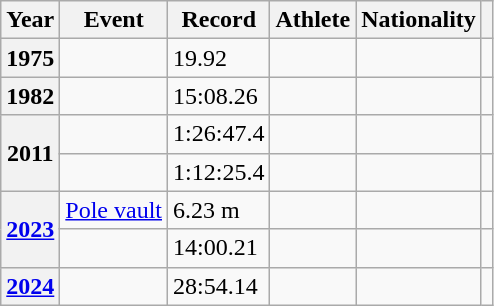<table class="wikitable sortable plainrowheaders">
<tr>
<th scope="col">Year</th>
<th scope="col">Event</th>
<th scope="col">Record</th>
<th scope="col">Athlete</th>
<th scope="col">Nationality</th>
<th scope="col" class="unsortable"></th>
</tr>
<tr>
<th scope="row"><strong>1975</strong></th>
<td></td>
<td>19.92</td>
<td></td>
<td></td>
<td></td>
</tr>
<tr>
<th scope="row"><strong>1982</strong></th>
<td></td>
<td>15:08.26</td>
<td></td>
<td></td>
<td></td>
</tr>
<tr>
<th scope="rowgroup" rowspan="2"><strong>2011</strong></th>
<td></td>
<td>1:26:47.4</td>
<td></td>
<td></td>
<td></td>
</tr>
<tr>
<td></td>
<td>1:12:25.4</td>
<td></td>
<td></td>
<td></td>
</tr>
<tr>
<th scope="rowgroup" rowspan="2"><strong><a href='#'>2023</a></strong></th>
<td><a href='#'>Pole vault</a></td>
<td>6.23 m</td>
<td></td>
<td></td>
<td></td>
</tr>
<tr>
<td></td>
<td>14:00.21</td>
<td></td>
<td></td>
<td></td>
</tr>
<tr>
<th scope="row"><strong><a href='#'>2024</a></strong></th>
<td></td>
<td>28:54.14</td>
<td></td>
<td></td>
<td></td>
</tr>
</table>
